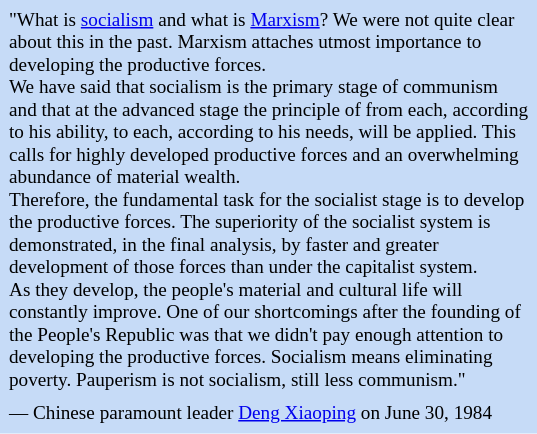<table class="toccolours" style="float: right; margin-left: 1em; margin-right: 2em; font-size: 80%; background:#c6dbf7; color:black; width:28em; max-width: 40%;" cellspacing="5">
<tr>
<td style="text-align: left;">"What is <a href='#'>socialism</a> and what is <a href='#'>Marxism</a>? We were not quite clear about this in the past. Marxism attaches utmost importance to developing the productive forces.<br>We have said that socialism is the primary stage of communism and that at the advanced stage the principle of from each, according to his ability, to each, according to his needs, will be applied. This calls for highly developed productive forces and an overwhelming abundance of material wealth.<br>Therefore, the fundamental task for the socialist stage is to develop the productive forces. The superiority of the socialist system is demonstrated, in the final analysis, by faster and greater development of those forces than under the capitalist system.<br>As they develop, the people's material and cultural life will constantly improve. One of our shortcomings after the founding of the People's Republic was that we didn't pay enough attention to developing the productive forces. Socialism means eliminating poverty. Pauperism is not socialism, still less communism."</td>
</tr>
<tr>
<td style="text-align: left;">— Chinese paramount leader <a href='#'>Deng Xiaoping</a> on June 30, 1984</td>
</tr>
</table>
